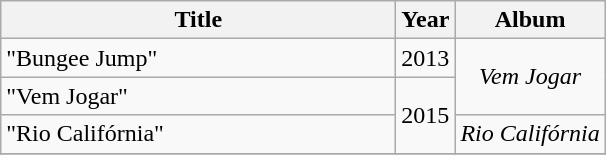<table class="wikitable">
<tr>
<th style="width:16em;">Title</th>
<th>Year</th>
<th>Album</th>
</tr>
<tr>
<td>"Bungee Jump"</td>
<td>2013</td>
<td align="center" rowspan="2"><em>Vem Jogar</em></td>
</tr>
<tr>
<td>"Vem Jogar"</td>
<td rowspan="2">2015</td>
</tr>
<tr>
<td>"Rio Califórnia"</td>
<td align="center"><em>Rio Califórnia</em></td>
</tr>
<tr>
</tr>
</table>
